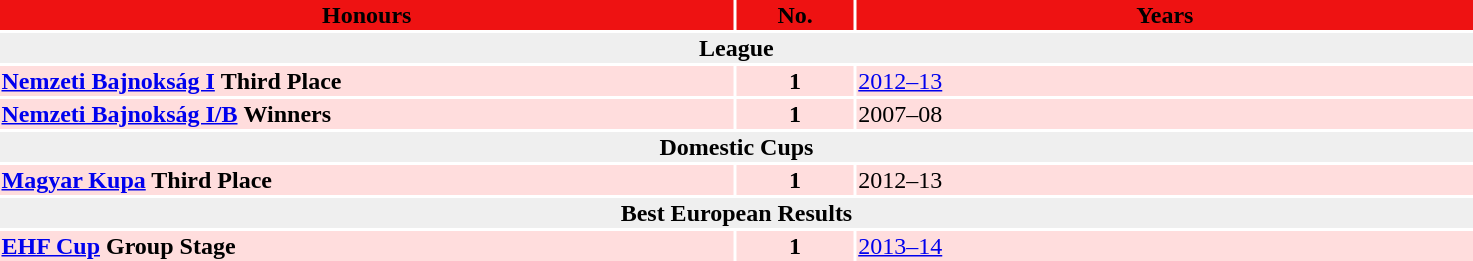<table style="width:78%;">
<tr style="background:#EE1212;">
<th width=50%><span>  <strong>Honours</strong></span></th>
<th width=8%><span>   <strong>No.</strong></span></th>
<th !width=20%><span> <strong>Years</strong></span></th>
</tr>
<tr>
<th colspan="3" style="background:#efefef;"><strong>League</strong></th>
</tr>
<tr style="background:#fdd;">
<td><strong><a href='#'>Nemzeti Bajnokság I</a></strong> <strong>Third Place</strong></td>
<td align=center><strong>1</strong></td>
<td><a href='#'>2012–13</a></td>
</tr>
<tr style="background:#fdd;">
<td><strong><a href='#'>Nemzeti Bajnokság I/B</a></strong> <strong>Winners</strong></td>
<td align=center><strong>1</strong></td>
<td>2007–08</td>
</tr>
<tr style="background:#fdd;">
<th colspan="3" style="background:#efefef;"><strong>Domestic Cups</strong></th>
</tr>
<tr style="background:#fdd;">
<td><strong><a href='#'>Magyar Kupa</a> Third Place</strong></td>
<td align=center><strong>1</strong></td>
<td>2012–13</td>
</tr>
<tr style="background:#fdd;">
<th colspan="3" style="background:#efefef;"><strong>Best European Results</strong></th>
</tr>
<tr style="background:#fdd;">
<td><strong><a href='#'>EHF Cup</a> Group Stage</strong></td>
<td align=center><strong>1</strong></td>
<td><a href='#'>2013–14</a></td>
</tr>
</table>
